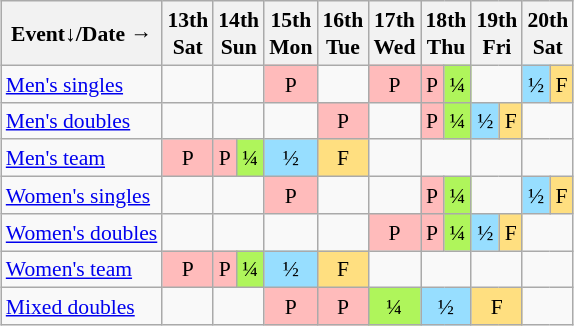<table class="wikitable" style="margin:0.5em auto; font-size:90%; line-height:1.25em; text-align:center;">
<tr>
<th>Event↓/Date →</th>
<th>13th<br>Sat</th>
<th colspan=2>14th<br>Sun</th>
<th>15th<br>Mon</th>
<th>16th<br>Tue</th>
<th>17th<br>Wed</th>
<th colspan=2>18th<br>Thu</th>
<th colspan=2>19th<br>Fri</th>
<th colspan=2>20th<br>Sat</th>
</tr>
<tr>
<td align="left"><a href='#'>Men's singles</a></td>
<td></td>
<td colspan=2></td>
<td bgcolor="#FFBBBB">P</td>
<td></td>
<td bgcolor="#FFBBBB">P</td>
<td bgcolor="#FFBBBB">P</td>
<td bgcolor="#AFF55B">¼</td>
<td colspan=2></td>
<td bgcolor="#97DEFF">½</td>
<td bgcolor="#FFDF80">F</td>
</tr>
<tr>
<td align="left"><a href='#'>Men's doubles</a></td>
<td></td>
<td colspan=2></td>
<td></td>
<td bgcolor="#FFBBBB">P</td>
<td></td>
<td bgcolor="#FFBBBB">P</td>
<td bgcolor="#AFF55B">¼</td>
<td bgcolor="#97DEFF">½</td>
<td bgcolor="#FFDF80">F</td>
<td colspan=2></td>
</tr>
<tr>
<td align="left"><a href='#'>Men's team</a></td>
<td bgcolor="#FFBBBB">P</td>
<td bgcolor="#FFBBBB">P</td>
<td bgcolor="#AFF55B">¼</td>
<td bgcolor="#97DEFF">½</td>
<td bgcolor="#FFDF80">F</td>
<td></td>
<td colspan=2></td>
<td colspan=2></td>
<td colspan=2></td>
</tr>
<tr>
<td align="left"><a href='#'>Women's singles</a></td>
<td></td>
<td colspan=2></td>
<td bgcolor="#FFBBBB">P</td>
<td></td>
<td></td>
<td bgcolor="#FFBBBB">P</td>
<td bgcolor="#AFF55B">¼</td>
<td colspan=2></td>
<td bgcolor="#97DEFF">½</td>
<td bgcolor="#FFDF80">F</td>
</tr>
<tr>
<td align="left"><a href='#'>Women's doubles</a></td>
<td></td>
<td colspan=2></td>
<td></td>
<td></td>
<td bgcolor="#FFBBBB">P</td>
<td bgcolor="#FFBBBB">P</td>
<td bgcolor="#AFF55B">¼</td>
<td bgcolor="#97DEFF">½</td>
<td bgcolor="#FFDF80">F</td>
<td colspan=2></td>
</tr>
<tr>
<td align="left"><a href='#'>Women's team</a></td>
<td bgcolor="#FFBBBB">P</td>
<td bgcolor="#FFBBBB">P</td>
<td bgcolor="#AFF55B">¼</td>
<td bgcolor="#97DEFF">½</td>
<td bgcolor="#FFDF80">F</td>
<td></td>
<td colspan=2></td>
<td colspan=2></td>
<td colspan=2></td>
</tr>
<tr>
<td align="left"><a href='#'>Mixed doubles</a></td>
<td></td>
<td colspan=2></td>
<td bgcolor="#FFBBBB">P</td>
<td bgcolor="#FFBBBB">P</td>
<td bgcolor="#AFF55B">¼</td>
<td colspan=2 bgcolor="#97DEFF">½</td>
<td colspan=2 bgcolor="#FFDF80">F</td>
<td colspan=2></td>
</tr>
</table>
